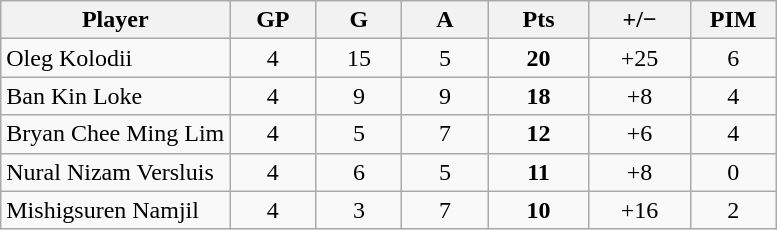<table class="wikitable sortable" style="text-align:center;">
<tr>
<th>Player</th>
<th style="width:50px;">GP</th>
<th style="width:50px;">G</th>
<th style="width:50px;">A</th>
<th style="width:60px;">Pts</th>
<th style="width:60px;">+/−</th>
<th style="width:50px;">PIM</th>
</tr>
<tr>
<td style="text-align:left;"> Oleg Kolodii</td>
<td>4</td>
<td>15</td>
<td>5</td>
<td><strong>20</strong></td>
<td>+25</td>
<td>6</td>
</tr>
<tr>
<td style="text-align:left;"> Ban Kin Loke</td>
<td>4</td>
<td>9</td>
<td>9</td>
<td><strong>18</strong></td>
<td>+8</td>
<td>4</td>
</tr>
<tr>
<td style="text-align:left;"> Bryan Chee Ming Lim</td>
<td>4</td>
<td>5</td>
<td>7</td>
<td><strong>12</strong></td>
<td>+6</td>
<td>4</td>
</tr>
<tr>
<td style="text-align:left;"> Nural Nizam Versluis</td>
<td>4</td>
<td>6</td>
<td>5</td>
<td><strong>11</strong></td>
<td>+8</td>
<td>0</td>
</tr>
<tr>
<td style="text-align:left;"> Mishigsuren Namjil</td>
<td>4</td>
<td>3</td>
<td>7</td>
<td><strong>10</strong></td>
<td>+16</td>
<td>2</td>
</tr>
</table>
